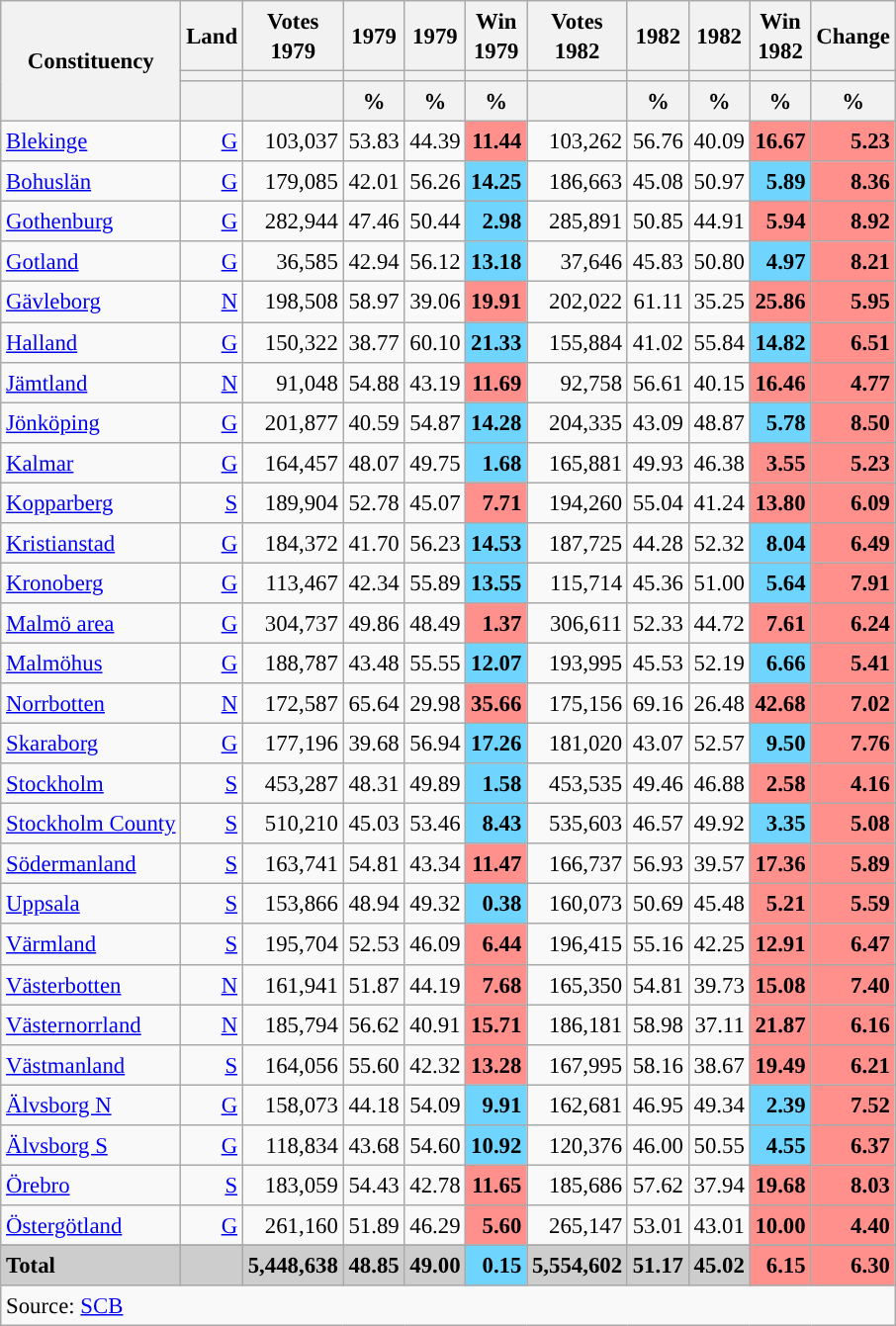<table class="wikitable sortable" style="text-align:right; font-size:95%; line-height:20px;">
<tr>
<th rowspan="3">Constituency</th>
<th>Land</th>
<th width="30px" class="unsortable">Votes 1979</th>
<th> 1979</th>
<th> 1979</th>
<th width="30px" class="unsortable">Win 1979</th>
<th width="30px" class="unsortable">Votes 1982</th>
<th> 1982</th>
<th> 1982</th>
<th width="30px" class="unsortable">Win 1982</th>
<th width="30px" class="unsortable">Change</th>
</tr>
<tr>
<th></th>
<th></th>
<th style="background:"></th>
<th style="background:"></th>
<th></th>
<th></th>
<th style="background:"></th>
<th style="background:"></th>
<th></th>
<th></th>
</tr>
<tr>
<th data-sort-type="number"></th>
<th data-sort-type="number"></th>
<th data-sort-type="number">%</th>
<th data-sort-type="number">%</th>
<th data-sort-type="number">%</th>
<th data-sort-type="number"></th>
<th data-sort-type="number">%</th>
<th data-sort-type="number">%</th>
<th data-sort-type="number">%</th>
<th data-sort-type="number">%</th>
</tr>
<tr>
<td align="left"><a href='#'>Blekinge</a></td>
<td><a href='#'>G</a></td>
<td>103,037</td>
<td>53.83</td>
<td>44.39</td>
<td bgcolor=#ff908c><strong>11.44</strong></td>
<td>103,262</td>
<td>56.76</td>
<td>40.09</td>
<td bgcolor=#ff908c><strong>16.67</strong></td>
<td bgcolor=#ff908c><strong>5.23</strong></td>
</tr>
<tr>
<td align="left"><a href='#'>Bohuslän</a></td>
<td><a href='#'>G</a></td>
<td>179,085</td>
<td>42.01</td>
<td>56.26</td>
<td bgcolor=#6fd5fe><strong>14.25</strong></td>
<td>186,663</td>
<td>45.08</td>
<td>50.97</td>
<td bgcolor=#6fd5fe><strong>5.89</strong></td>
<td bgcolor=#ff908c><strong>8.36</strong></td>
</tr>
<tr>
<td align="left"><a href='#'>Gothenburg</a></td>
<td><a href='#'>G</a></td>
<td>282,944</td>
<td>47.46</td>
<td>50.44</td>
<td bgcolor=#6fd5fe><strong>2.98</strong></td>
<td>285,891</td>
<td>50.85</td>
<td>44.91</td>
<td bgcolor=#ff908c><strong>5.94</strong></td>
<td bgcolor=#ff908c><strong>8.92</strong></td>
</tr>
<tr>
<td align="left"><a href='#'>Gotland</a></td>
<td><a href='#'>G</a></td>
<td>36,585</td>
<td>42.94</td>
<td>56.12</td>
<td bgcolor=#6fd5fe><strong>13.18</strong></td>
<td>37,646</td>
<td>45.83</td>
<td>50.80</td>
<td bgcolor=#6fd5fe><strong>4.97</strong></td>
<td bgcolor=#ff908c><strong>8.21</strong></td>
</tr>
<tr>
<td align="left"><a href='#'>Gävleborg</a></td>
<td><a href='#'>N</a></td>
<td>198,508</td>
<td>58.97</td>
<td>39.06</td>
<td bgcolor=#ff908c><strong>19.91</strong></td>
<td>202,022</td>
<td>61.11</td>
<td>35.25</td>
<td bgcolor=#ff908c><strong>25.86</strong></td>
<td bgcolor=#ff908c><strong>5.95</strong></td>
</tr>
<tr>
<td align="left"><a href='#'>Halland</a></td>
<td><a href='#'>G</a></td>
<td>150,322</td>
<td>38.77</td>
<td>60.10</td>
<td bgcolor=#6fd5fe><strong>21.33</strong></td>
<td>155,884</td>
<td>41.02</td>
<td>55.84</td>
<td bgcolor=#6fd5fe><strong>14.82</strong></td>
<td bgcolor=#ff908c><strong>6.51</strong></td>
</tr>
<tr>
<td align="left"><a href='#'>Jämtland</a></td>
<td><a href='#'>N</a></td>
<td>91,048</td>
<td>54.88</td>
<td>43.19</td>
<td bgcolor=#ff908c><strong>11.69</strong></td>
<td>92,758</td>
<td>56.61</td>
<td>40.15</td>
<td bgcolor=#ff908c><strong>16.46</strong></td>
<td bgcolor=#ff908c><strong>4.77</strong></td>
</tr>
<tr>
<td align="left"><a href='#'>Jönköping</a></td>
<td><a href='#'>G</a></td>
<td>201,877</td>
<td>40.59</td>
<td>54.87</td>
<td bgcolor=#6fd5fe><strong>14.28</strong></td>
<td>204,335</td>
<td>43.09</td>
<td>48.87</td>
<td bgcolor=#6fd5fe><strong>5.78</strong></td>
<td bgcolor=#ff908c><strong>8.50</strong></td>
</tr>
<tr>
<td align="left"><a href='#'>Kalmar</a></td>
<td><a href='#'>G</a></td>
<td>164,457</td>
<td>48.07</td>
<td>49.75</td>
<td bgcolor=#6fd5fe><strong>1.68</strong></td>
<td>165,881</td>
<td>49.93</td>
<td>46.38</td>
<td bgcolor=#ff908c><strong>3.55</strong></td>
<td bgcolor=#ff908c><strong>5.23</strong></td>
</tr>
<tr>
<td align="left"><a href='#'>Kopparberg</a></td>
<td><a href='#'>S</a></td>
<td>189,904</td>
<td>52.78</td>
<td>45.07</td>
<td bgcolor=#ff908c><strong>7.71</strong></td>
<td>194,260</td>
<td>55.04</td>
<td>41.24</td>
<td bgcolor=#ff908c><strong>13.80</strong></td>
<td bgcolor=#ff908c><strong>6.09</strong></td>
</tr>
<tr>
<td align="left"><a href='#'>Kristianstad</a></td>
<td><a href='#'>G</a></td>
<td>184,372</td>
<td>41.70</td>
<td>56.23</td>
<td bgcolor=#6fd5fe><strong>14.53</strong></td>
<td>187,725</td>
<td>44.28</td>
<td>52.32</td>
<td bgcolor=#6fd5fe><strong>8.04</strong></td>
<td bgcolor=#ff908c><strong>6.49</strong></td>
</tr>
<tr>
<td align="left"><a href='#'>Kronoberg</a></td>
<td><a href='#'>G</a></td>
<td>113,467</td>
<td>42.34</td>
<td>55.89</td>
<td bgcolor=#6fd5fe><strong>13.55</strong></td>
<td>115,714</td>
<td>45.36</td>
<td>51.00</td>
<td bgcolor=#6fd5fe><strong>5.64</strong></td>
<td bgcolor=#ff908c><strong>7.91</strong></td>
</tr>
<tr>
<td align="left"><a href='#'>Malmö area</a></td>
<td><a href='#'>G</a></td>
<td>304,737</td>
<td>49.86</td>
<td>48.49</td>
<td bgcolor=#ff908c><strong>1.37</strong></td>
<td>306,611</td>
<td>52.33</td>
<td>44.72</td>
<td bgcolor=#ff908c><strong>7.61</strong></td>
<td bgcolor=#ff908c><strong>6.24</strong></td>
</tr>
<tr>
<td align="left"><a href='#'>Malmöhus</a></td>
<td><a href='#'>G</a></td>
<td>188,787</td>
<td>43.48</td>
<td>55.55</td>
<td bgcolor=#6fd5fe><strong>12.07</strong></td>
<td>193,995</td>
<td>45.53</td>
<td>52.19</td>
<td bgcolor=#6fd5fe><strong>6.66</strong></td>
<td bgcolor=#ff908c><strong>5.41</strong></td>
</tr>
<tr>
<td align="left"><a href='#'>Norrbotten</a></td>
<td><a href='#'>N</a></td>
<td>172,587</td>
<td>65.64</td>
<td>29.98</td>
<td bgcolor=#ff908c><strong>35.66</strong></td>
<td>175,156</td>
<td>69.16</td>
<td>26.48</td>
<td bgcolor=#ff908c><strong>42.68</strong></td>
<td bgcolor=#ff908c><strong>7.02</strong></td>
</tr>
<tr>
<td align="left"><a href='#'>Skaraborg</a></td>
<td><a href='#'>G</a></td>
<td>177,196</td>
<td>39.68</td>
<td>56.94</td>
<td bgcolor=#6fd5fe><strong>17.26</strong></td>
<td>181,020</td>
<td>43.07</td>
<td>52.57</td>
<td bgcolor=#6fd5fe><strong>9.50</strong></td>
<td bgcolor=#ff908c><strong>7.76</strong></td>
</tr>
<tr>
<td align="left"><a href='#'>Stockholm</a></td>
<td><a href='#'>S</a></td>
<td>453,287</td>
<td>48.31</td>
<td>49.89</td>
<td bgcolor=#6fd5fe><strong>1.58</strong></td>
<td>453,535</td>
<td>49.46</td>
<td>46.88</td>
<td bgcolor=#ff908c><strong>2.58</strong></td>
<td bgcolor=#ff908c><strong>4.16</strong></td>
</tr>
<tr>
<td align="left"><a href='#'>Stockholm County</a></td>
<td><a href='#'>S</a></td>
<td>510,210</td>
<td>45.03</td>
<td>53.46</td>
<td bgcolor=#6fd5fe><strong>8.43</strong></td>
<td>535,603</td>
<td>46.57</td>
<td>49.92</td>
<td bgcolor=#6fd5fe><strong>3.35</strong></td>
<td bgcolor=#ff908c><strong>5.08</strong></td>
</tr>
<tr>
<td align="left"><a href='#'>Södermanland</a></td>
<td><a href='#'>S</a></td>
<td>163,741</td>
<td>54.81</td>
<td>43.34</td>
<td bgcolor=#ff908c><strong>11.47</strong></td>
<td>166,737</td>
<td>56.93</td>
<td>39.57</td>
<td bgcolor=#ff908c><strong>17.36</strong></td>
<td bgcolor=#ff908c><strong>5.89</strong></td>
</tr>
<tr>
<td align="left"><a href='#'>Uppsala</a></td>
<td><a href='#'>S</a></td>
<td>153,866</td>
<td>48.94</td>
<td>49.32</td>
<td bgcolor=#6fd5fe><strong>0.38</strong></td>
<td>160,073</td>
<td>50.69</td>
<td>45.48</td>
<td bgcolor=#ff908c><strong>5.21</strong></td>
<td bgcolor=#ff908c><strong>5.59</strong></td>
</tr>
<tr>
<td align="left"><a href='#'>Värmland</a></td>
<td><a href='#'>S</a></td>
<td>195,704</td>
<td>52.53</td>
<td>46.09</td>
<td bgcolor=#ff908c><strong>6.44</strong></td>
<td>196,415</td>
<td>55.16</td>
<td>42.25</td>
<td bgcolor=#ff908c><strong>12.91</strong></td>
<td bgcolor=#ff908c><strong>6.47</strong></td>
</tr>
<tr>
<td align="left"><a href='#'>Västerbotten</a></td>
<td><a href='#'>N</a></td>
<td>161,941</td>
<td>51.87</td>
<td>44.19</td>
<td bgcolor=#ff908c><strong>7.68</strong></td>
<td>165,350</td>
<td>54.81</td>
<td>39.73</td>
<td bgcolor=#ff908c><strong>15.08</strong></td>
<td bgcolor=#ff908c><strong>7.40</strong></td>
</tr>
<tr>
<td align="left"><a href='#'>Västernorrland</a></td>
<td><a href='#'>N</a></td>
<td>185,794</td>
<td>56.62</td>
<td>40.91</td>
<td bgcolor=#ff908c><strong>15.71</strong></td>
<td>186,181</td>
<td>58.98</td>
<td>37.11</td>
<td bgcolor=#ff908c><strong>21.87</strong></td>
<td bgcolor=#ff908c><strong>6.16</strong></td>
</tr>
<tr>
<td align="left"><a href='#'>Västmanland</a></td>
<td><a href='#'>S</a></td>
<td>164,056</td>
<td>55.60</td>
<td>42.32</td>
<td bgcolor=#ff908c><strong>13.28</strong></td>
<td>167,995</td>
<td>58.16</td>
<td>38.67</td>
<td bgcolor=#ff908c><strong>19.49</strong></td>
<td bgcolor=#ff908c><strong>6.21</strong></td>
</tr>
<tr>
<td align="left"><a href='#'>Älvsborg N</a></td>
<td><a href='#'>G</a></td>
<td>158,073</td>
<td>44.18</td>
<td>54.09</td>
<td bgcolor=#6fd5fe><strong>9.91</strong></td>
<td>162,681</td>
<td>46.95</td>
<td>49.34</td>
<td bgcolor=#6fd5fe><strong>2.39</strong></td>
<td bgcolor=#ff908c><strong>7.52</strong></td>
</tr>
<tr>
<td align="left"><a href='#'>Älvsborg S</a></td>
<td><a href='#'>G</a></td>
<td>118,834</td>
<td>43.68</td>
<td>54.60</td>
<td bgcolor=#6fd5fe><strong>10.92</strong></td>
<td>120,376</td>
<td>46.00</td>
<td>50.55</td>
<td bgcolor=#6fd5fe><strong>4.55</strong></td>
<td bgcolor=#ff908c><strong>6.37</strong></td>
</tr>
<tr>
<td align="left"><a href='#'>Örebro</a></td>
<td><a href='#'>S</a></td>
<td>183,059</td>
<td>54.43</td>
<td>42.78</td>
<td bgcolor=#ff908c><strong>11.65</strong></td>
<td>185,686</td>
<td>57.62</td>
<td>37.94</td>
<td bgcolor=#ff908c><strong>19.68</strong></td>
<td bgcolor=#ff908c><strong>8.03</strong></td>
</tr>
<tr>
<td align="left"><a href='#'>Östergötland</a></td>
<td><a href='#'>G</a></td>
<td>261,160</td>
<td>51.89</td>
<td>46.29</td>
<td bgcolor=#ff908c><strong>5.60</strong></td>
<td>265,147</td>
<td>53.01</td>
<td>43.01</td>
<td bgcolor=#ff908c><strong>10.00</strong></td>
<td bgcolor=#ff908c><strong>4.40</strong></td>
</tr>
<tr>
</tr>
<tr style="background:#CDCDCD;">
<td align="left"><strong>Total</strong></td>
<td></td>
<td><strong>5,448,638</strong></td>
<td><strong>48.85</strong></td>
<td><strong>49.00</strong></td>
<td bgcolor=#6fd5fe><strong>0.15</strong></td>
<td><strong>5,554,602</strong></td>
<td><strong>51.17</strong></td>
<td><strong>45.02</strong></td>
<td bgcolor=#ff908c><strong>6.15</strong></td>
<td bgcolor=#ff908c><strong>6.30</strong></td>
</tr>
<tr>
<td colspan="11" align="left">Source: <a href='#'>SCB</a></td>
</tr>
</table>
